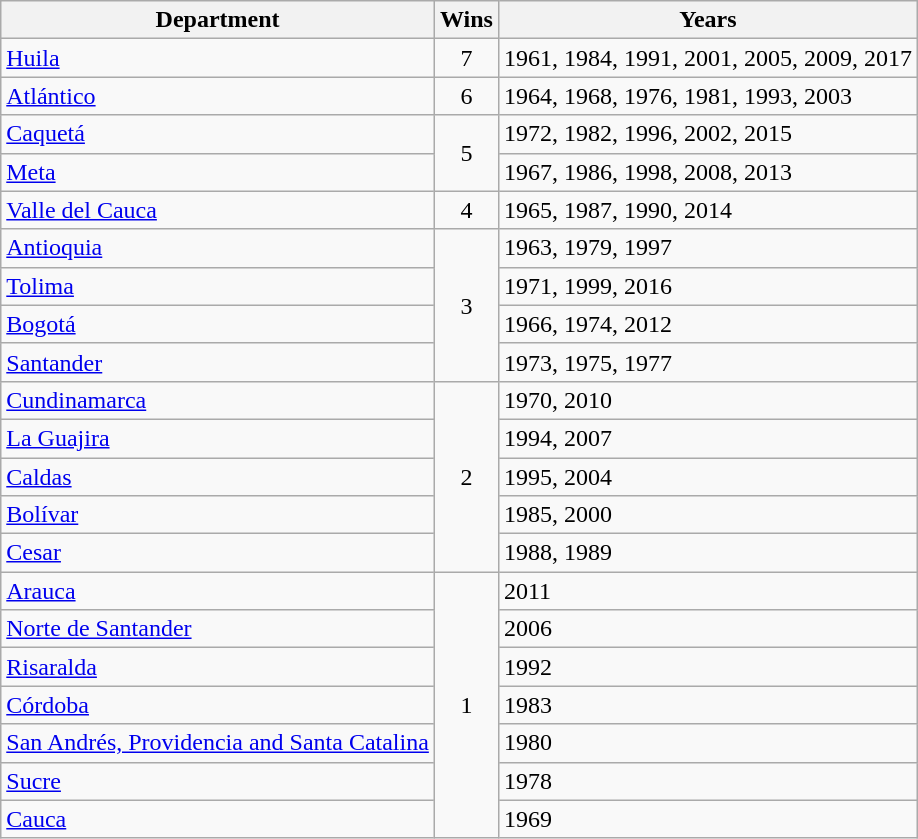<table class="wikitable" style="font-size:100%">
<tr>
<th>Department</th>
<th>Wins</th>
<th>Years</th>
</tr>
<tr>
<td><a href='#'>Huila</a></td>
<td align=center rowspan=1>7</td>
<td>1961, 1984, 1991, 2001, 2005, 2009, 2017</td>
</tr>
<tr>
<td><a href='#'>Atlántico</a></td>
<td align=center rowspan=1>6</td>
<td>1964, 1968, 1976, 1981, 1993, 2003</td>
</tr>
<tr>
<td><a href='#'>Caquetá</a></td>
<td align=center rowspan=2>5</td>
<td>1972, 1982, 1996, 2002, 2015</td>
</tr>
<tr>
<td><a href='#'>Meta</a></td>
<td>1967, 1986, 1998, 2008, 2013</td>
</tr>
<tr>
<td><a href='#'>Valle del Cauca</a></td>
<td align=center rowspan=1>4</td>
<td>1965, 1987, 1990, 2014</td>
</tr>
<tr>
<td><a href='#'>Antioquia</a></td>
<td align=center rowspan=4>3</td>
<td>1963, 1979, 1997</td>
</tr>
<tr>
<td><a href='#'>Tolima</a></td>
<td>1971, 1999, 2016</td>
</tr>
<tr>
<td><a href='#'>Bogotá</a></td>
<td>1966, 1974, 2012</td>
</tr>
<tr>
<td><a href='#'>Santander</a></td>
<td>1973, 1975, 1977</td>
</tr>
<tr>
<td><a href='#'>Cundinamarca</a></td>
<td align=center rowspan=5>2</td>
<td>1970, 2010</td>
</tr>
<tr>
<td><a href='#'>La Guajira</a></td>
<td>1994, 2007</td>
</tr>
<tr>
<td><a href='#'>Caldas</a></td>
<td>1995, 2004</td>
</tr>
<tr>
<td><a href='#'>Bolívar</a></td>
<td>1985, 2000</td>
</tr>
<tr>
<td><a href='#'>Cesar</a></td>
<td>1988, 1989</td>
</tr>
<tr>
<td><a href='#'>Arauca</a></td>
<td align=center rowspan=7>1</td>
<td>2011</td>
</tr>
<tr>
<td><a href='#'>Norte de Santander</a></td>
<td>2006</td>
</tr>
<tr>
<td><a href='#'>Risaralda</a></td>
<td>1992</td>
</tr>
<tr>
<td><a href='#'>Córdoba</a></td>
<td>1983</td>
</tr>
<tr>
<td><a href='#'>San Andrés, Providencia and Santa Catalina</a></td>
<td>1980</td>
</tr>
<tr>
<td><a href='#'>Sucre</a></td>
<td>1978</td>
</tr>
<tr>
<td><a href='#'>Cauca</a></td>
<td>1969</td>
</tr>
</table>
